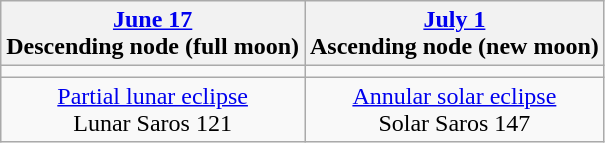<table class="wikitable">
<tr>
<th><a href='#'>June 17</a><br>Descending node (full moon)<br></th>
<th><a href='#'>July 1</a><br>Ascending node (new moon)<br></th>
</tr>
<tr>
<td></td>
<td></td>
</tr>
<tr align=center>
<td><a href='#'>Partial lunar eclipse</a><br>Lunar Saros 121</td>
<td><a href='#'>Annular solar eclipse</a><br>Solar Saros 147</td>
</tr>
</table>
